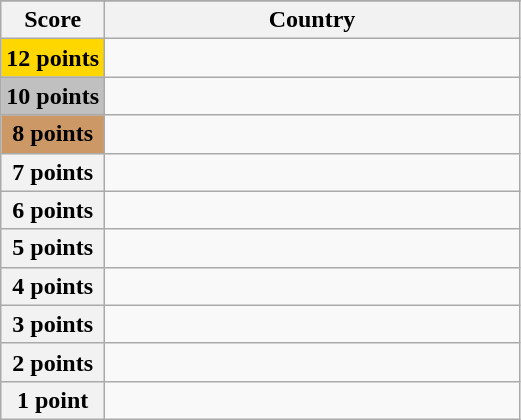<table class="wikitable">
<tr>
</tr>
<tr>
<th scope="col" width="20%">Score</th>
<th scope="col">Country</th>
</tr>
<tr>
<th scope="row" style="background:gold">12 points</th>
<td></td>
</tr>
<tr>
<th scope="row" style="background:silver">10 points</th>
<td></td>
</tr>
<tr>
<th scope="row" style="background:#CC9966">8 points</th>
<td></td>
</tr>
<tr>
<th scope="row">7 points</th>
<td></td>
</tr>
<tr>
<th scope="row">6 points</th>
<td></td>
</tr>
<tr>
<th scope="row">5 points</th>
<td></td>
</tr>
<tr>
<th scope="row">4 points</th>
<td></td>
</tr>
<tr>
<th scope="row">3 points</th>
<td></td>
</tr>
<tr>
<th scope="row">2 points</th>
<td></td>
</tr>
<tr>
<th scope="row">1 point</th>
<td></td>
</tr>
</table>
